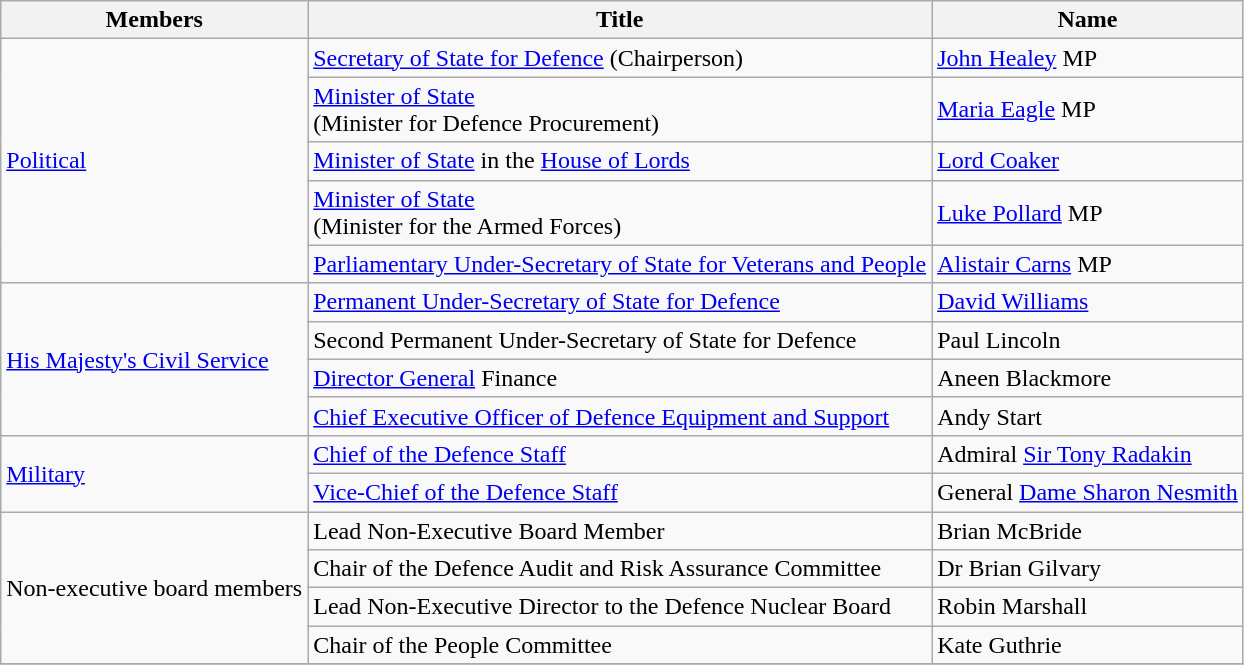<table class="wikitable">
<tr>
<th>Members</th>
<th>Title</th>
<th>Name</th>
</tr>
<tr>
<td rowspan="5"><a href='#'>Political</a></td>
<td><a href='#'>Secretary of State for Defence</a> (Chairperson)</td>
<td><a href='#'>John Healey</a> MP</td>
</tr>
<tr>
<td><a href='#'>Minister of State</a><br>(Minister for Defence Procurement)</td>
<td><a href='#'>Maria Eagle</a> MP</td>
</tr>
<tr>
<td><a href='#'>Minister of State</a> in the <a href='#'>House of Lords</a></td>
<td><a href='#'>Lord Coaker</a></td>
</tr>
<tr>
<td><a href='#'>Minister of State</a><br>(Minister for the Armed Forces)</td>
<td><a href='#'>Luke Pollard</a> MP</td>
</tr>
<tr>
<td><a href='#'>Parliamentary Under-Secretary of State for Veterans and People</a></td>
<td><a href='#'>Alistair Carns</a> MP</td>
</tr>
<tr>
<td rowspan="4"><a href='#'>His Majesty's Civil Service</a></td>
<td><a href='#'>Permanent Under-Secretary of State for Defence</a></td>
<td><a href='#'>David Williams</a></td>
</tr>
<tr>
<td>Second Permanent Under-Secretary of State for Defence</td>
<td>Paul Lincoln</td>
</tr>
<tr>
<td><a href='#'>Director General</a> Finance</td>
<td>Aneen Blackmore</td>
</tr>
<tr>
<td><a href='#'>Chief Executive Officer of Defence Equipment and Support</a></td>
<td>Andy Start</td>
</tr>
<tr>
<td rowspan=2><a href='#'>Military</a></td>
<td><a href='#'>Chief of the Defence Staff</a></td>
<td>Admiral <a href='#'>Sir Tony Radakin</a></td>
</tr>
<tr>
<td><a href='#'>Vice-Chief of the Defence Staff</a></td>
<td>General <a href='#'>Dame Sharon Nesmith</a></td>
</tr>
<tr>
<td rowspan=4>Non-executive board members</td>
<td>Lead Non-Executive Board Member</td>
<td>Brian McBride</td>
</tr>
<tr>
<td>Chair of the Defence Audit and Risk Assurance Committee</td>
<td>Dr Brian Gilvary</td>
</tr>
<tr>
<td>Lead Non-Executive Director to the Defence Nuclear Board</td>
<td>Robin Marshall</td>
</tr>
<tr>
<td>Chair of the People Committee</td>
<td>Kate Guthrie</td>
</tr>
<tr>
</tr>
</table>
